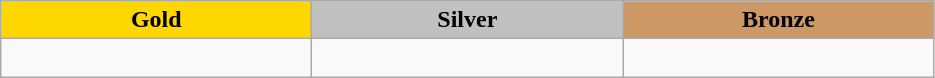<table class="wikitable" style="text-align:left">
<tr align="center">
<td width=200 bgcolor=gold><strong>Gold</strong></td>
<td width=200 bgcolor=silver><strong>Silver</strong></td>
<td width=200 bgcolor=CC9966><strong>Bronze</strong></td>
</tr>
<tr>
<td></td>
<td></td>
<td><br></td>
</tr>
</table>
